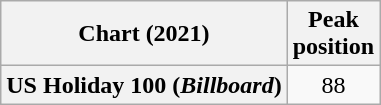<table class="wikitable plainrowheaders">
<tr>
<th scope="col">Chart (2021)</th>
<th scope="col">Peak<br>position</th>
</tr>
<tr>
<th scope="row">US Holiday 100 (<em>Billboard</em>)</th>
<td style="text-align:center;">88</td>
</tr>
</table>
